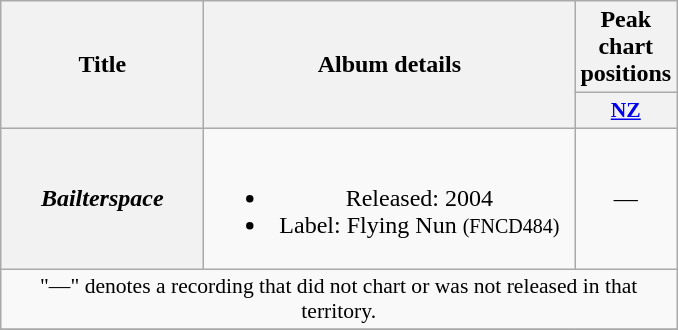<table class="wikitable plainrowheaders" style="text-align: center;">
<tr>
<th scope="col" rowspan="2" style="width:8em;">Title</th>
<th scope="col" rowspan="2" style="width:15em;">Album details</th>
<th scope="col" colspan="1">Peak chart positions</th>
</tr>
<tr>
<th scope="col" style="width:3em; font-size:90%;"><a href='#'>NZ</a><br></th>
</tr>
<tr>
<th scope="row"><em>Bailterspace</em></th>
<td><br><ul><li>Released: 2004</li><li>Label: Flying Nun <small>(FNCD484)</small></li></ul></td>
<td>—</td>
</tr>
<tr>
<td colspan="4" style="font-size:90%" align="center">"—" denotes a recording that did not chart or was not released in that territory.</td>
</tr>
<tr>
</tr>
</table>
